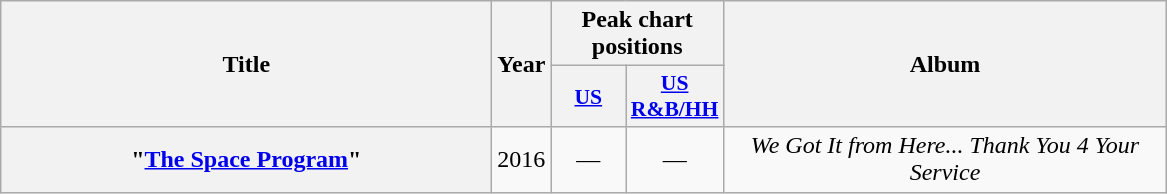<table class="wikitable plainrowheaders" style="text-align:center;" border="1">
<tr>
<th scope="col" rowspan="2" style="width:20em;">Title</th>
<th scope="col" rowspan="2" style="width:1em;">Year</th>
<th scope="col" colspan="2">Peak chart positions</th>
<th scope="col" rowspan="2" style="width:18em;">Album</th>
</tr>
<tr>
<th scope="col" style="width:3em;font-size:90%;"><a href='#'>US</a><br></th>
<th scope="col" style="width:3em;font-size:90%;"><a href='#'>US R&B/HH</a><br></th>
</tr>
<tr>
<th scope="row">"<a href='#'>The Space Program</a>"</th>
<td>2016</td>
<td>—</td>
<td>—</td>
<td><em>We Got It from Here... Thank You 4 Your Service</em></td>
</tr>
</table>
